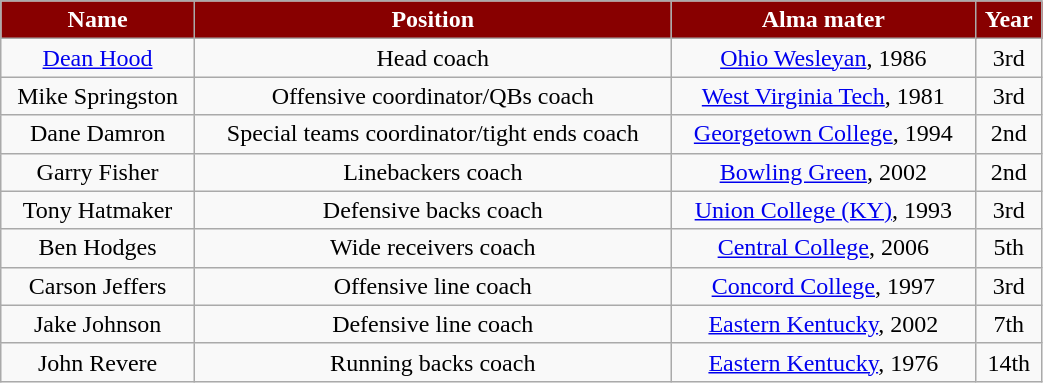<table class="wikitable" width="55%">
<tr>
<th style="background:#880000; color:#ffffff;">Name</th>
<th style="background:#880000; color:#ffffff;">Position</th>
<th style="background:#880000; color:#ffffff;">Alma mater</th>
<th style="background:#880000; color:#ffffff;">Year</th>
</tr>
<tr align="center">
<td><a href='#'>Dean Hood</a></td>
<td>Head coach</td>
<td><a href='#'>Ohio Wesleyan</a>, 1986</td>
<td>3rd</td>
</tr>
<tr align="center">
<td>Mike Springston</td>
<td>Offensive coordinator/QBs coach</td>
<td><a href='#'>West Virginia Tech</a>, 1981</td>
<td>3rd</td>
</tr>
<tr align="center">
<td>Dane Damron</td>
<td>Special teams coordinator/tight ends coach</td>
<td><a href='#'>Georgetown College</a>, 1994</td>
<td>2nd</td>
</tr>
<tr align="center">
<td>Garry Fisher</td>
<td>Linebackers coach</td>
<td><a href='#'>Bowling Green</a>, 2002</td>
<td>2nd</td>
</tr>
<tr align="center">
<td>Tony Hatmaker</td>
<td>Defensive backs coach</td>
<td><a href='#'>Union College (KY)</a>, 1993</td>
<td>3rd</td>
</tr>
<tr align="center">
<td>Ben Hodges</td>
<td>Wide receivers coach</td>
<td><a href='#'>Central College</a>, 2006</td>
<td>5th</td>
</tr>
<tr align="center">
<td>Carson Jeffers</td>
<td>Offensive line coach</td>
<td><a href='#'>Concord College</a>, 1997</td>
<td>3rd</td>
</tr>
<tr align="center">
<td>Jake Johnson</td>
<td>Defensive line coach</td>
<td><a href='#'>Eastern Kentucky</a>, 2002</td>
<td>7th</td>
</tr>
<tr align="center">
<td>John Revere</td>
<td>Running backs coach</td>
<td><a href='#'>Eastern Kentucky</a>, 1976</td>
<td>14th</td>
</tr>
</table>
